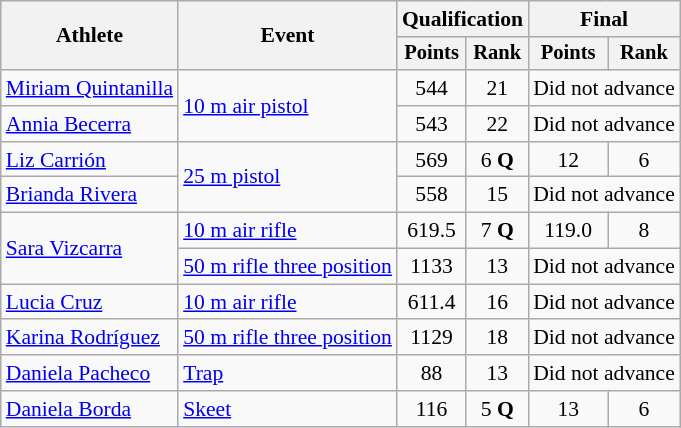<table class=wikitable style=font-size:90%;text-align:center>
<tr>
<th rowspan=2>Athlete</th>
<th rowspan=2>Event</th>
<th colspan=2>Qualification</th>
<th colspan=2>Final</th>
</tr>
<tr style=font-size:95%>
<th>Points</th>
<th>Rank</th>
<th>Points</th>
<th>Rank</th>
</tr>
<tr>
<td align=left><a href='#'>Miriam Quintanilla</a></td>
<td align=left rowspan=2><a href='#'>10 m air pistol</a></td>
<td>544</td>
<td>21</td>
<td colspan=2>Did not advance</td>
</tr>
<tr>
<td align=left><a href='#'>Annia Becerra</a></td>
<td>543</td>
<td>22</td>
<td colspan=2>Did not advance</td>
</tr>
<tr>
<td align=left><a href='#'>Liz Carrión</a></td>
<td align=left rowspan=2><a href='#'>25 m pistol</a></td>
<td>569</td>
<td>6 <strong>Q</strong></td>
<td>12</td>
<td>6</td>
</tr>
<tr>
<td align=left><a href='#'>Brianda Rivera</a></td>
<td>558</td>
<td>15</td>
<td colspan=2>Did not advance</td>
</tr>
<tr>
<td align=left rowspan=2><a href='#'>Sara Vizcarra</a></td>
<td align=left><a href='#'>10 m air rifle</a></td>
<td>619.5</td>
<td>7 <strong>Q</strong></td>
<td>119.0</td>
<td>8</td>
</tr>
<tr>
<td align=left><a href='#'>50 m rifle three position</a></td>
<td>1133</td>
<td>13</td>
<td colspan=2>Did not advance</td>
</tr>
<tr>
<td align=left><a href='#'>Lucia Cruz</a></td>
<td align=left><a href='#'>10 m air rifle</a></td>
<td>611.4</td>
<td>16</td>
<td colspan=2>Did not advance</td>
</tr>
<tr>
<td align=left><a href='#'>Karina Rodríguez</a></td>
<td align=left><a href='#'>50 m rifle three position</a></td>
<td>1129</td>
<td>18</td>
<td colspan=2>Did not advance</td>
</tr>
<tr>
<td align=left><a href='#'>Daniela Pacheco</a></td>
<td align=left><a href='#'>Trap</a></td>
<td>88</td>
<td>13</td>
<td colspan=2>Did not advance</td>
</tr>
<tr>
<td align=left><a href='#'>Daniela Borda</a></td>
<td align=left><a href='#'>Skeet</a></td>
<td>116</td>
<td>5 <strong>Q</strong></td>
<td>13</td>
<td>6</td>
</tr>
</table>
